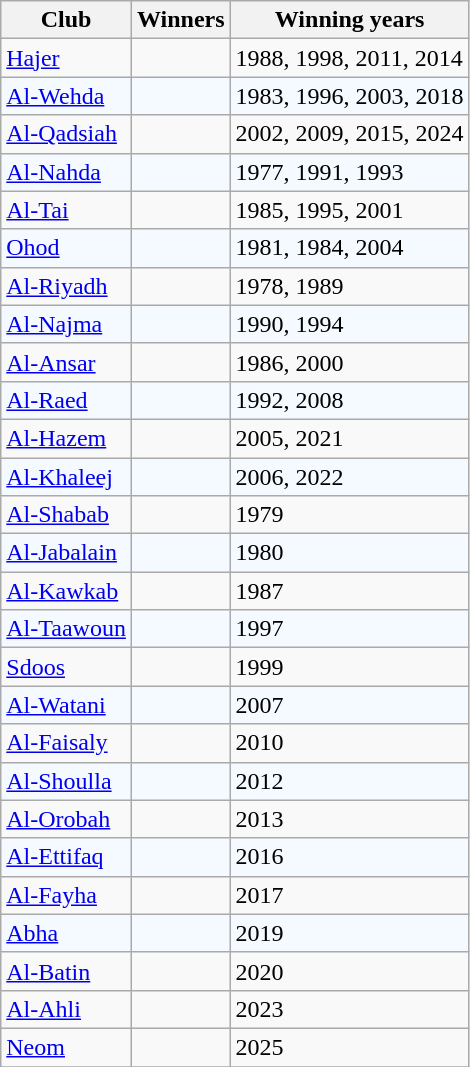<table class="wikitable">
<tr>
<th>Club</th>
<th>Winners</th>
<th>Winning years</th>
</tr>
<tr>
<td><a href='#'>Hajer</a></td>
<td></td>
<td>1988, 1998, 2011, 2014</td>
</tr>
<tr style="background:#f4faff;">
<td><a href='#'>Al-Wehda</a></td>
<td></td>
<td>1983, 1996, 2003, 2018</td>
</tr>
<tr>
<td><a href='#'>Al-Qadsiah</a></td>
<td></td>
<td>2002, 2009, 2015, 2024</td>
</tr>
<tr style="background:#f4faff;">
<td><a href='#'>Al-Nahda</a></td>
<td></td>
<td>1977, 1991, 1993</td>
</tr>
<tr>
<td><a href='#'>Al-Tai</a></td>
<td></td>
<td>1985, 1995, 2001</td>
</tr>
<tr style="background:#f4faff;">
<td><a href='#'>Ohod</a></td>
<td></td>
<td>1981, 1984, 2004</td>
</tr>
<tr>
<td><a href='#'>Al-Riyadh</a></td>
<td></td>
<td>1978, 1989</td>
</tr>
<tr style="background:#f4faff;">
<td><a href='#'>Al-Najma</a></td>
<td></td>
<td>1990, 1994</td>
</tr>
<tr>
<td><a href='#'>Al-Ansar</a></td>
<td></td>
<td>1986, 2000</td>
</tr>
<tr style="background:#f4faff;">
<td><a href='#'>Al-Raed</a></td>
<td></td>
<td>1992, 2008</td>
</tr>
<tr>
<td><a href='#'>Al-Hazem</a></td>
<td></td>
<td>2005, 2021</td>
</tr>
<tr style="background:#f4faff;">
<td><a href='#'>Al-Khaleej</a></td>
<td></td>
<td>2006, 2022</td>
</tr>
<tr>
<td><a href='#'>Al-Shabab</a></td>
<td></td>
<td>1979</td>
</tr>
<tr style="background:#f4faff;">
<td><a href='#'>Al-Jabalain</a></td>
<td></td>
<td>1980</td>
</tr>
<tr>
<td><a href='#'>Al-Kawkab</a></td>
<td></td>
<td>1987</td>
</tr>
<tr style="background:#f4faff;">
<td><a href='#'>Al-Taawoun</a></td>
<td></td>
<td>1997</td>
</tr>
<tr>
<td><a href='#'>Sdoos</a></td>
<td></td>
<td>1999</td>
</tr>
<tr style="background:#f4faff;">
<td><a href='#'>Al-Watani</a></td>
<td></td>
<td>2007</td>
</tr>
<tr>
<td><a href='#'>Al-Faisaly</a></td>
<td></td>
<td>2010</td>
</tr>
<tr style="background:#f4faff;">
<td><a href='#'>Al-Shoulla</a></td>
<td></td>
<td>2012</td>
</tr>
<tr>
<td><a href='#'>Al-Orobah</a></td>
<td></td>
<td>2013</td>
</tr>
<tr style="background:#f4faff;">
<td><a href='#'>Al-Ettifaq</a></td>
<td></td>
<td>2016</td>
</tr>
<tr>
<td><a href='#'>Al-Fayha</a></td>
<td></td>
<td>2017</td>
</tr>
<tr style="background:#f4faff;">
<td><a href='#'>Abha</a></td>
<td></td>
<td>2019</td>
</tr>
<tr>
<td><a href='#'>Al-Batin</a></td>
<td></td>
<td>2020</td>
</tr>
<tr>
<td><a href='#'>Al-Ahli</a></td>
<td></td>
<td>2023</td>
</tr>
<tr>
<td><a href='#'>Neom</a></td>
<td></td>
<td>2025</td>
</tr>
<tr>
</tr>
</table>
